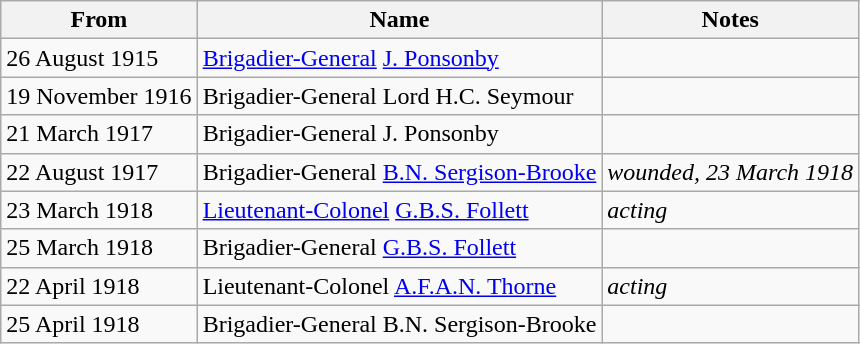<table class="wikitable">
<tr>
<th>From</th>
<th>Name</th>
<th>Notes</th>
</tr>
<tr>
<td>26 August 1915</td>
<td><a href='#'>Brigadier-General</a> <a href='#'>J. Ponsonby</a></td>
<td></td>
</tr>
<tr>
<td>19 November 1916</td>
<td>Brigadier-General Lord H.C. Seymour</td>
<td></td>
</tr>
<tr>
<td>21 March 1917</td>
<td>Brigadier-General J. Ponsonby</td>
<td></td>
</tr>
<tr>
<td>22 August 1917</td>
<td>Brigadier-General <a href='#'>B.N. Sergison-Brooke</a></td>
<td><em>wounded, 23 March 1918</em></td>
</tr>
<tr>
<td>23 March 1918</td>
<td><a href='#'>Lieutenant-Colonel</a> <a href='#'>G.B.S. Follett</a></td>
<td><em>acting</em></td>
</tr>
<tr>
<td>25 March 1918</td>
<td>Brigadier-General <a href='#'>G.B.S. Follett</a></td>
<td></td>
</tr>
<tr>
<td>22 April 1918</td>
<td>Lieutenant-Colonel <a href='#'>A.F.A.N. Thorne</a></td>
<td><em>acting</em></td>
</tr>
<tr>
<td>25 April 1918</td>
<td>Brigadier-General B.N. Sergison-Brooke</td>
<td></td>
</tr>
</table>
